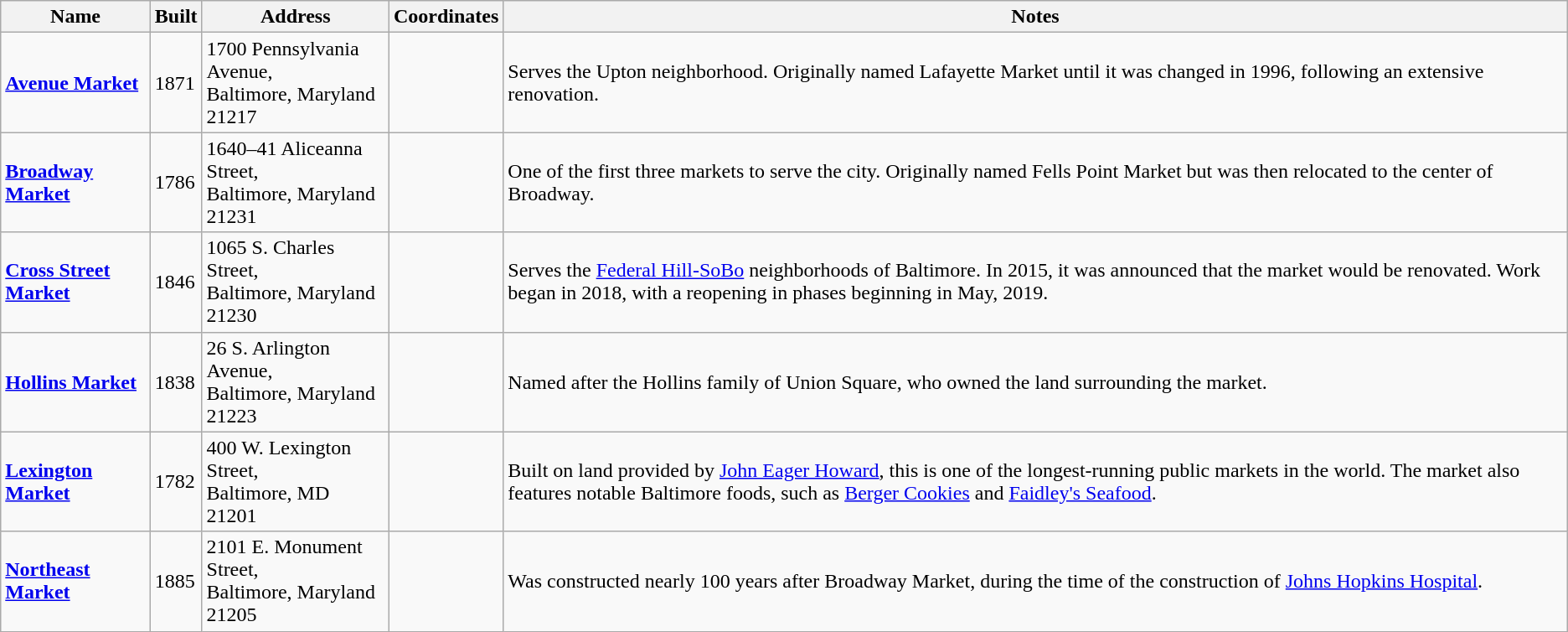<table class="wikitable sortable">
<tr>
<th>Name</th>
<th>Built</th>
<th>Address</th>
<th>Coordinates</th>
<th>Notes</th>
</tr>
<tr>
<td><strong><a href='#'>Avenue Market</a></strong> </td>
<td>1871</td>
<td>1700 Pennsylvania Avenue,<br>Baltimore, Maryland 21217</td>
<td></td>
<td>Serves the Upton neighborhood. Originally named Lafayette Market until it was changed in 1996, following an extensive renovation.</td>
</tr>
<tr>
<td><strong><a href='#'>Broadway Market</a></strong> </td>
<td>1786</td>
<td>1640–41 Aliceanna Street,<br>Baltimore, Maryland 21231</td>
<td></td>
<td>One of the first three markets to serve the city. Originally named Fells Point Market but was then relocated to the center of Broadway.</td>
</tr>
<tr>
<td><strong><a href='#'>Cross Street Market</a></strong> </td>
<td>1846</td>
<td>1065 S. Charles Street,<br>Baltimore, Maryland 21230</td>
<td></td>
<td>Serves the <a href='#'>Federal Hill-SoBo</a> neighborhoods of Baltimore. In 2015, it was announced that the market would be renovated.  Work began in 2018, with a reopening in phases beginning in May, 2019.</td>
</tr>
<tr>
<td><strong><a href='#'>Hollins Market</a></strong>  </td>
<td>1838</td>
<td>26 S. Arlington Avenue,<br>Baltimore, Maryland 21223</td>
<td></td>
<td>Named after the Hollins family of Union Square, who owned the land surrounding the market.</td>
</tr>
<tr>
<td><strong><a href='#'>Lexington Market</a></strong> </td>
<td>1782</td>
<td>400 W. Lexington Street,<br>Baltimore, MD 21201</td>
<td></td>
<td>Built on land provided by <a href='#'>John Eager Howard</a>, this is one of the longest-running public markets in the world. The market also features notable Baltimore foods, such as <a href='#'>Berger Cookies</a> and <a href='#'>Faidley's Seafood</a>.</td>
</tr>
<tr>
<td><strong><a href='#'>Northeast Market</a></strong> </td>
<td>1885</td>
<td>2101 E. Monument Street,<br>Baltimore, Maryland 21205</td>
<td></td>
<td>Was constructed nearly 100 years after Broadway Market, during the time of the construction of <a href='#'>Johns Hopkins Hospital</a>.</td>
</tr>
</table>
